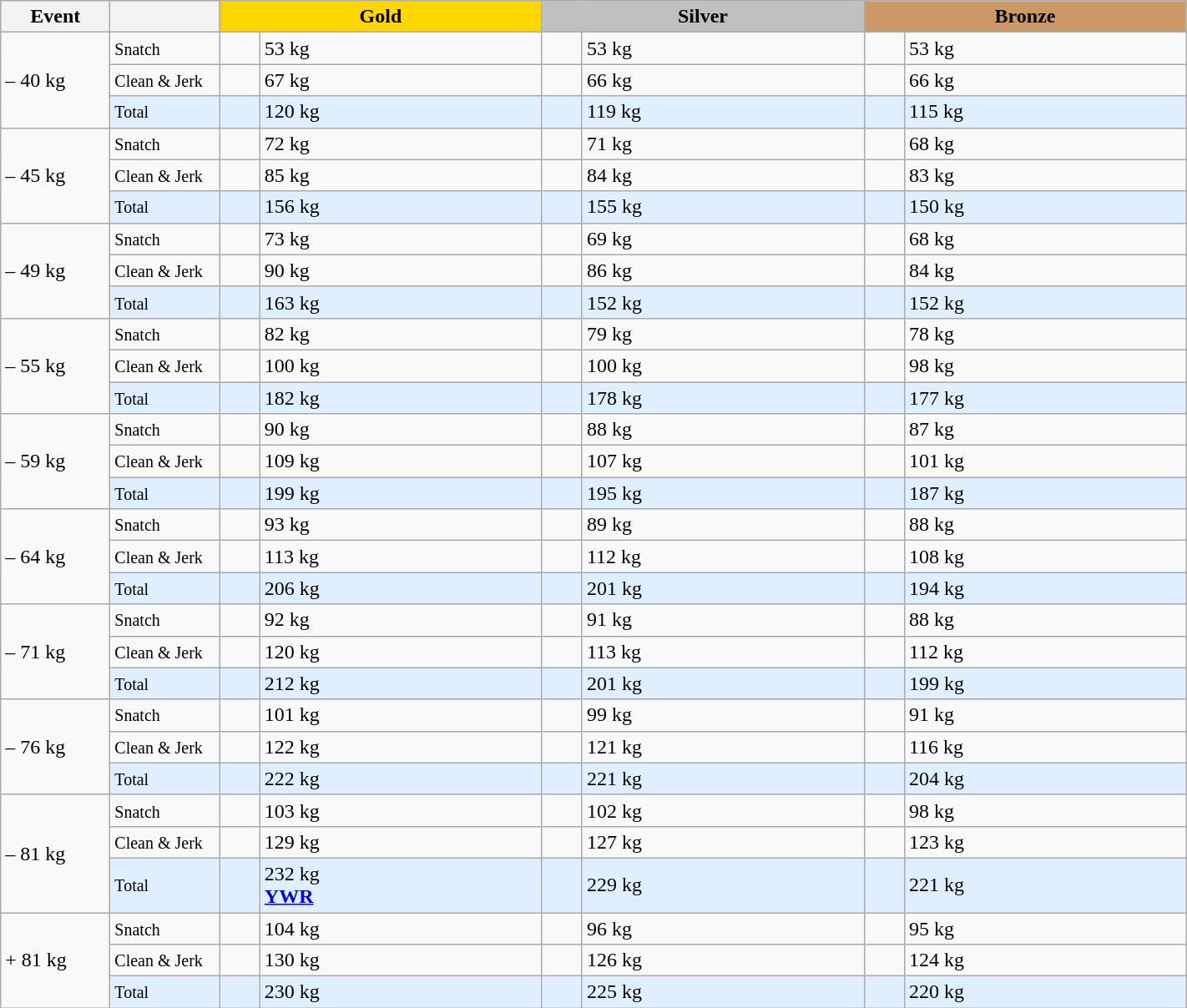<table class=wikitable>
<tr>
<th width=80>Event</th>
<th width=80></th>
<td bgcolor=gold align="center" colspan=2 width=250><strong>Gold</strong></td>
<td bgcolor=silver align="center" colspan=2 width=250><strong>Silver</strong></td>
<td bgcolor=#cc9966 colspan=2 align="center" width=250><strong>Bronze</strong></td>
</tr>
<tr>
<td rowspan=3>– 40 kg</td>
<td><small>Snatch</small></td>
<td></td>
<td>53 kg</td>
<td></td>
<td>53 kg</td>
<td></td>
<td>53 kg</td>
</tr>
<tr>
<td><small>Clean & Jerk</small></td>
<td></td>
<td>67 kg</td>
<td></td>
<td>66 kg</td>
<td></td>
<td>66 kg</td>
</tr>
<tr bgcolor=#dfefff>
<td><small>Total</small></td>
<td></td>
<td>120 kg</td>
<td></td>
<td>119 kg</td>
<td></td>
<td>115 kg</td>
</tr>
<tr>
<td rowspan=3>– 45 kg</td>
<td><small>Snatch</small></td>
<td></td>
<td>72 kg</td>
<td></td>
<td>71 kg</td>
<td></td>
<td>68 kg</td>
</tr>
<tr>
<td><small>Clean & Jerk</small></td>
<td></td>
<td>85 kg</td>
<td></td>
<td>84 kg</td>
<td></td>
<td>83 kg</td>
</tr>
<tr bgcolor=#dfefff>
<td><small>Total</small></td>
<td></td>
<td>156 kg</td>
<td></td>
<td>155 kg</td>
<td></td>
<td>150 kg</td>
</tr>
<tr>
<td rowspan=3>– 49 kg</td>
<td><small>Snatch</small></td>
<td></td>
<td>73 kg</td>
<td></td>
<td>69 kg</td>
<td></td>
<td>68 kg</td>
</tr>
<tr>
<td><small>Clean & Jerk</small></td>
<td></td>
<td>90 kg</td>
<td></td>
<td>86 kg</td>
<td></td>
<td>84 kg</td>
</tr>
<tr bgcolor=#dfefff>
<td><small>Total</small></td>
<td></td>
<td>163 kg</td>
<td></td>
<td>152 kg</td>
<td></td>
<td>152 kg</td>
</tr>
<tr>
<td rowspan=3>– 55 kg</td>
<td><small>Snatch</small></td>
<td></td>
<td>82 kg</td>
<td></td>
<td>79 kg</td>
<td></td>
<td>78 kg</td>
</tr>
<tr>
<td><small>Clean & Jerk</small></td>
<td></td>
<td>100 kg</td>
<td></td>
<td>100 kg</td>
<td></td>
<td>98 kg</td>
</tr>
<tr bgcolor=#dfefff>
<td><small>Total</small></td>
<td></td>
<td>182 kg</td>
<td></td>
<td>178 kg</td>
<td></td>
<td>177 kg</td>
</tr>
<tr>
<td rowspan=3>– 59 kg</td>
<td><small>Snatch</small></td>
<td></td>
<td>90 kg</td>
<td></td>
<td>88 kg</td>
<td></td>
<td>87 kg</td>
</tr>
<tr>
<td><small>Clean & Jerk</small></td>
<td></td>
<td>109 kg</td>
<td></td>
<td>107 kg</td>
<td></td>
<td>101 kg</td>
</tr>
<tr bgcolor=#dfefff>
<td><small>Total</small></td>
<td></td>
<td>199 kg</td>
<td></td>
<td>195 kg</td>
<td></td>
<td>187 kg</td>
</tr>
<tr>
<td rowspan=3>– 64 kg</td>
<td><small>Snatch</small></td>
<td></td>
<td>93 kg</td>
<td></td>
<td>89 kg</td>
<td></td>
<td>88 kg</td>
</tr>
<tr>
<td><small>Clean & Jerk</small></td>
<td></td>
<td>113 kg</td>
<td></td>
<td>112 kg</td>
<td></td>
<td>108 kg</td>
</tr>
<tr bgcolor=#dfefff>
<td><small>Total</small></td>
<td></td>
<td>206 kg</td>
<td></td>
<td>201 kg</td>
<td></td>
<td>194 kg</td>
</tr>
<tr>
<td rowspan=3>– 71 kg</td>
<td><small>Snatch</small></td>
<td></td>
<td>92 kg</td>
<td></td>
<td>91 kg</td>
<td></td>
<td>88 kg</td>
</tr>
<tr>
<td><small>Clean & Jerk</small></td>
<td></td>
<td>120 kg</td>
<td></td>
<td>113 kg</td>
<td></td>
<td>112 kg</td>
</tr>
<tr bgcolor=#dfefff>
<td><small>Total</small></td>
<td></td>
<td>212 kg</td>
<td></td>
<td>201 kg</td>
<td></td>
<td>199 kg</td>
</tr>
<tr>
<td rowspan=3>– 76 kg</td>
<td><small>Snatch</small></td>
<td></td>
<td>101 kg</td>
<td></td>
<td>99 kg</td>
<td></td>
<td>91 kg</td>
</tr>
<tr>
<td><small>Clean & Jerk</small></td>
<td></td>
<td>122 kg</td>
<td></td>
<td>121 kg</td>
<td></td>
<td>116 kg</td>
</tr>
<tr bgcolor=#dfefff>
<td><small>Total</small></td>
<td></td>
<td>222 kg</td>
<td></td>
<td>221 kg</td>
<td></td>
<td>204 kg</td>
</tr>
<tr>
<td rowspan=3>– 81 kg</td>
<td><small>Snatch</small></td>
<td></td>
<td>103 kg</td>
<td></td>
<td>102 kg</td>
<td></td>
<td>98 kg</td>
</tr>
<tr>
<td><small>Clean & Jerk</small></td>
<td></td>
<td>129 kg</td>
<td></td>
<td>127 kg</td>
<td></td>
<td>123 kg</td>
</tr>
<tr bgcolor=#dfefff>
<td><small>Total</small></td>
<td></td>
<td>232 kg<br><strong><a href='#'>YWR</a></strong></td>
<td></td>
<td>229 kg</td>
<td></td>
<td>221 kg</td>
</tr>
<tr>
<td rowspan=3>+ 81 kg</td>
<td><small>Snatch</small></td>
<td></td>
<td>104 kg</td>
<td></td>
<td>96 kg</td>
<td></td>
<td>95 kg</td>
</tr>
<tr>
<td><small>Clean & Jerk</small></td>
<td></td>
<td>130 kg</td>
<td></td>
<td>126 kg</td>
<td></td>
<td>124 kg</td>
</tr>
<tr bgcolor=#dfefff>
<td><small>Total</small></td>
<td></td>
<td>230 kg</td>
<td></td>
<td>225 kg</td>
<td></td>
<td>220 kg</td>
</tr>
</table>
